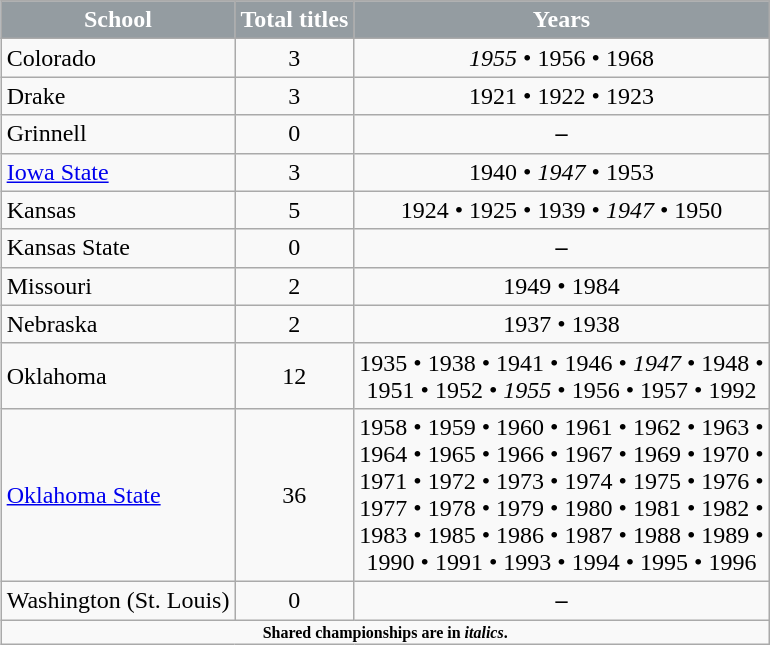<table class="wikitable" align="right" width="auto">
<tr>
</tr>
<tr>
<th style="background:#949CA1;color:white;">School</th>
<th style="background:#949CA1;color:white;">Total titles</th>
<th style="background:#949CA1;color:white;">Years</th>
</tr>
<tr>
<td>Colorado</td>
<td align="center">3</td>
<td align="center"><em>1955</em> • 1956 • 1968</td>
</tr>
<tr>
<td>Drake</td>
<td align="center">3</td>
<td align="center">1921 • 1922 • 1923</td>
</tr>
<tr>
<td>Grinnell</td>
<td align="center">0</td>
<td align="center"><strong>–</strong></td>
</tr>
<tr>
<td><a href='#'>Iowa State</a></td>
<td align="center">3</td>
<td align="center">1940 • <em>1947</em> • 1953</td>
</tr>
<tr>
<td>Kansas</td>
<td align="center">5</td>
<td align="center">1924 • 1925 • 1939 • <em>1947</em> • 1950</td>
</tr>
<tr>
<td>Kansas State</td>
<td align="center">0</td>
<td align="center"><strong>–</strong></td>
</tr>
<tr>
<td>Missouri</td>
<td align="center">2</td>
<td align="center">1949 • 1984</td>
</tr>
<tr>
<td>Nebraska</td>
<td align="center">2</td>
<td align="center">1937 • 1938</td>
</tr>
<tr>
<td>Oklahoma</td>
<td align="center">12</td>
<td align="center">1935 • 1938 • 1941 • 1946 • <em>1947</em> • 1948 • <br>1951 • 1952 • <em>1955</em> • 1956 • 1957 • 1992</td>
</tr>
<tr>
<td><a href='#'>Oklahoma State</a></td>
<td align="center">36</td>
<td align="center">1958 • 1959 • 1960 • 1961 • 1962 • 1963 • <br>1964 • 1965 • 1966 • 1967 • 1969 • 1970 •<br>1971 • 1972 • 1973 • 1974 • 1975 • 1976 •<br>1977 • 1978 • 1979 • 1980 • 1981 • 1982 •<br>1983 • 1985 • 1986 • 1987 • 1988 • 1989 •<br>1990 • 1991 • 1993 • 1994 • 1995 • 1996</td>
</tr>
<tr>
<td>Washington (St. Louis)</td>
<td align="center">0</td>
<td align="center"><strong>–</strong></td>
</tr>
<tr>
<td colspan="3"  style="font-size:8pt; text-align:center;"><strong>Shared championships are in <em>italics</em>.</strong></td>
</tr>
</table>
